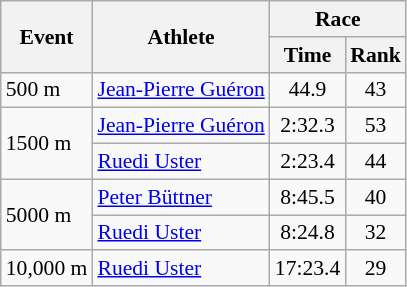<table class="wikitable" border="1" style="font-size:90%">
<tr>
<th rowspan=2>Event</th>
<th rowspan=2>Athlete</th>
<th colspan=2>Race</th>
</tr>
<tr>
<th>Time</th>
<th>Rank</th>
</tr>
<tr>
<td>500 m</td>
<td><a href='#'>Jean-Pierre Guéron</a></td>
<td align=center>44.9</td>
<td align=center>43</td>
</tr>
<tr>
<td rowspan=2>1500 m</td>
<td><a href='#'>Jean-Pierre Guéron</a></td>
<td align=center>2:32.3</td>
<td align=center>53</td>
</tr>
<tr>
<td><a href='#'>Ruedi Uster</a></td>
<td align=center>2:23.4</td>
<td align=center>44</td>
</tr>
<tr>
<td rowspan=2>5000 m</td>
<td><a href='#'>Peter Büttner</a></td>
<td align=center>8:45.5</td>
<td align=center>40</td>
</tr>
<tr>
<td><a href='#'>Ruedi Uster</a></td>
<td align=center>8:24.8</td>
<td align=center>32</td>
</tr>
<tr>
<td>10,000 m</td>
<td><a href='#'>Ruedi Uster</a></td>
<td align=center>17:23.4</td>
<td align=center>29</td>
</tr>
</table>
